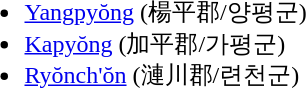<table>
<tr>
<td valign="top"><br><ul><li><a href='#'>Yangpyŏng</a> (楊平郡/양평군)</li><li><a href='#'>Kapyŏng</a> (加平郡/가평군)</li><li><a href='#'>Ryŏnch'ŏn</a> (漣川郡/련천군)</li></ul></td>
</tr>
</table>
